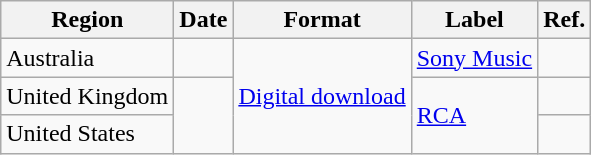<table class="wikitable">
<tr>
<th>Region</th>
<th>Date</th>
<th>Format</th>
<th>Label</th>
<th>Ref.</th>
</tr>
<tr>
<td>Australia</td>
<td></td>
<td rowspan="3"><a href='#'>Digital download</a></td>
<td><a href='#'>Sony Music</a></td>
<td></td>
</tr>
<tr>
<td>United Kingdom</td>
<td rowspan="2"></td>
<td rowspan="2"><a href='#'>RCA</a></td>
<td></td>
</tr>
<tr>
<td>United States</td>
<td></td>
</tr>
</table>
